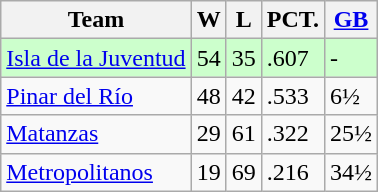<table class="wikitable">
<tr>
<th>Team</th>
<th>W</th>
<th>L</th>
<th>PCT.</th>
<th><a href='#'>GB</a></th>
</tr>
<tr style="background-color:#ccffcc;">
<td align="left"><a href='#'>Isla de la Juventud</a></td>
<td>54</td>
<td>35</td>
<td>.607</td>
<td>-</td>
</tr>
<tr>
<td align="left"><a href='#'>Pinar del Río</a></td>
<td>48</td>
<td>42</td>
<td>.533</td>
<td>6½</td>
</tr>
<tr>
<td align="left"><a href='#'>Matanzas</a></td>
<td>29</td>
<td>61</td>
<td>.322</td>
<td>25½</td>
</tr>
<tr>
<td align="left"><a href='#'>Metropolitanos</a></td>
<td>19</td>
<td>69</td>
<td>.216</td>
<td>34½</td>
</tr>
</table>
